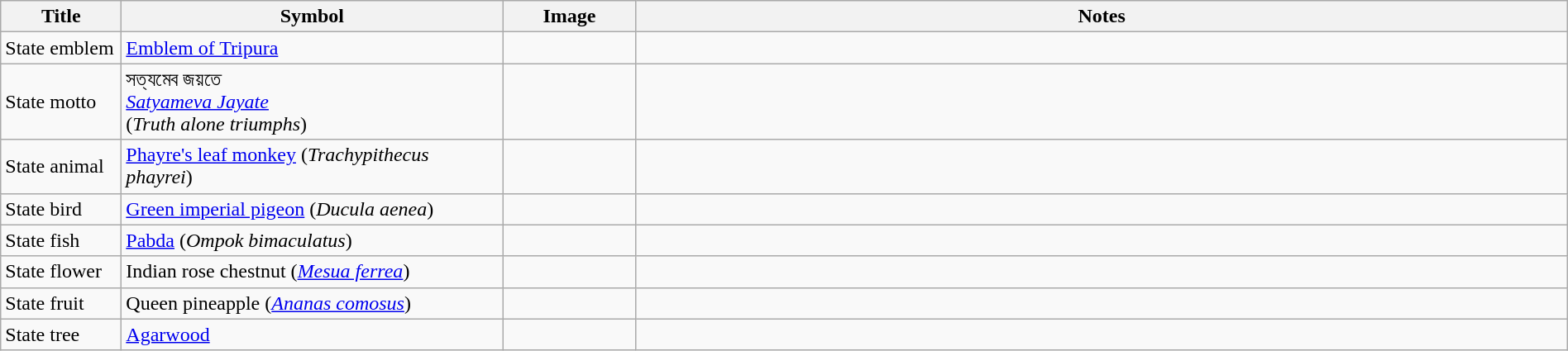<table class="wikitable" style="width: 100%;">
<tr>
<th width=90>Title</th>
<th width=300>Symbol</th>
<th width=100>Image</th>
<th>Notes</th>
</tr>
<tr>
<td>State emblem</td>
<td><a href='#'>Emblem of Tripura</a></td>
<td style="text-align:center;"></td>
<td></td>
</tr>
<tr>
<td>State motto</td>
<td>সত্যমেব জয়তে <br> <em><a href='#'>Satyameva Jayate</a></em><br> (<em>Truth alone triumphs</em>)</td>
<td></td>
<td></td>
</tr>
<tr>
<td>State animal</td>
<td><a href='#'>Phayre's leaf monkey</a> (<em>Trachypithecus phayrei</em>)</td>
<td align=center></td>
<td></td>
</tr>
<tr>
<td>State bird</td>
<td><a href='#'>Green imperial pigeon</a> (<em>Ducula aenea</em>)</td>
<td align=center></td>
<td></td>
</tr>
<tr>
<td>State fish</td>
<td><a href='#'>Pabda</a> (<em>Ompok bimaculatus</em>)</td>
<td align=center></td>
<td></td>
</tr>
<tr>
<td>State flower</td>
<td>Indian rose chestnut (<em><a href='#'>Mesua ferrea</a></em>)</td>
<td align=center></td>
<td></td>
</tr>
<tr>
<td>State fruit</td>
<td>Queen pineapple (<em><a href='#'>Ananas comosus</a></em>)</td>
<td></td>
<td></td>
</tr>
<tr>
<td>State tree</td>
<td><a href='#'>Agarwood</a></td>
<td align=center></td>
<td></td>
</tr>
</table>
